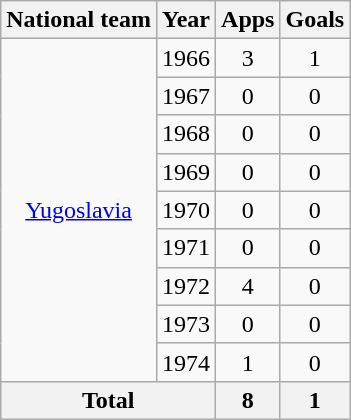<table class="wikitable" style="text-align:center">
<tr>
<th>National team</th>
<th>Year</th>
<th>Apps</th>
<th>Goals</th>
</tr>
<tr>
<td rowspan="9"><a href='#'>Yugoslavia</a></td>
<td>1966</td>
<td>3</td>
<td>1</td>
</tr>
<tr>
<td>1967</td>
<td>0</td>
<td>0</td>
</tr>
<tr>
<td>1968</td>
<td>0</td>
<td>0</td>
</tr>
<tr>
<td>1969</td>
<td>0</td>
<td>0</td>
</tr>
<tr>
<td>1970</td>
<td>0</td>
<td>0</td>
</tr>
<tr>
<td>1971</td>
<td>0</td>
<td>0</td>
</tr>
<tr>
<td>1972</td>
<td>4</td>
<td>0</td>
</tr>
<tr>
<td>1973</td>
<td>0</td>
<td>0</td>
</tr>
<tr>
<td>1974</td>
<td>1</td>
<td>0</td>
</tr>
<tr>
<th colspan="2">Total</th>
<th>8</th>
<th>1</th>
</tr>
</table>
